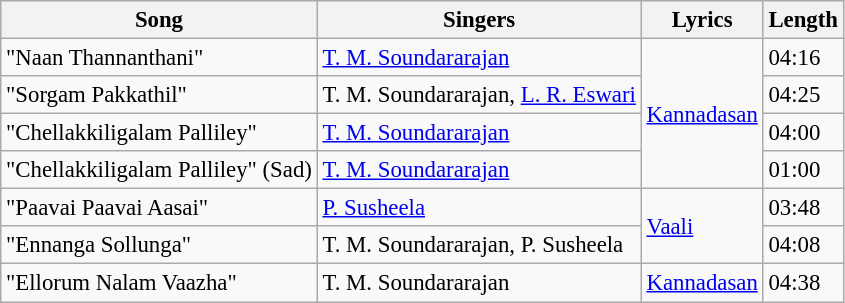<table class="wikitable" style="font-size:95%;">
<tr>
<th>Song</th>
<th>Singers</th>
<th>Lyrics</th>
<th>Length</th>
</tr>
<tr>
<td>"Naan Thannanthani"</td>
<td><a href='#'>T. M. Soundararajan</a></td>
<td rowspan=4><a href='#'>Kannadasan</a></td>
<td>04:16</td>
</tr>
<tr>
<td>"Sorgam Pakkathil"</td>
<td>T. M. Soundararajan, <a href='#'>L. R. Eswari</a></td>
<td>04:25</td>
</tr>
<tr>
<td>"Chellakkiligalam Palliley"</td>
<td><a href='#'>T. M. Soundararajan</a></td>
<td>04:00</td>
</tr>
<tr>
<td>"Chellakkiligalam Palliley" (Sad)</td>
<td><a href='#'>T. M. Soundararajan</a></td>
<td>01:00</td>
</tr>
<tr>
<td>"Paavai Paavai Aasai"</td>
<td><a href='#'>P. Susheela</a></td>
<td rowspan=2><a href='#'>Vaali</a></td>
<td>03:48</td>
</tr>
<tr>
<td>"Ennanga Sollunga"</td>
<td>T. M. Soundararajan, P. Susheela</td>
<td>04:08</td>
</tr>
<tr>
<td>"Ellorum Nalam Vaazha"</td>
<td>T. M. Soundararajan</td>
<td><a href='#'>Kannadasan</a></td>
<td>04:38</td>
</tr>
</table>
